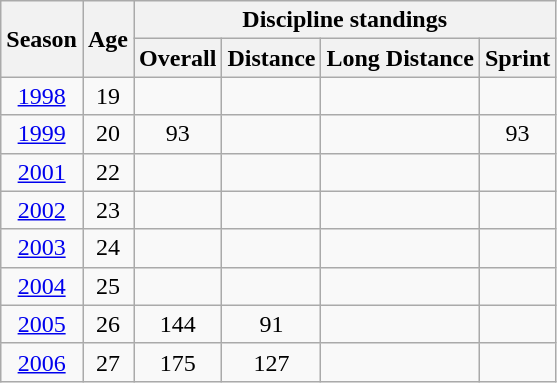<table class="wikitable" style="text-align: center;">
<tr>
<th rowspan="2" scope="col">Season</th>
<th rowspan="2" scope="col">Age</th>
<th colspan="4" scope="col">Discipline standings</th>
</tr>
<tr>
<th scope="col">Overall</th>
<th scope="col">Distance</th>
<th scope="col">Long Distance</th>
<th scope="col">Sprint</th>
</tr>
<tr>
<td><a href='#'>1998</a></td>
<td>19</td>
<td></td>
<td></td>
<td></td>
<td></td>
</tr>
<tr>
<td><a href='#'>1999</a></td>
<td>20</td>
<td>93</td>
<td></td>
<td></td>
<td>93</td>
</tr>
<tr>
<td><a href='#'>2001</a></td>
<td>22</td>
<td></td>
<td></td>
<td></td>
<td></td>
</tr>
<tr>
<td><a href='#'>2002</a></td>
<td>23</td>
<td></td>
<td></td>
<td></td>
<td></td>
</tr>
<tr>
<td><a href='#'>2003</a></td>
<td>24</td>
<td></td>
<td></td>
<td></td>
<td></td>
</tr>
<tr>
<td><a href='#'>2004</a></td>
<td>25</td>
<td></td>
<td></td>
<td></td>
<td></td>
</tr>
<tr>
<td><a href='#'>2005</a></td>
<td>26</td>
<td>144</td>
<td>91</td>
<td></td>
<td></td>
</tr>
<tr>
<td><a href='#'>2006</a></td>
<td>27</td>
<td>175</td>
<td>127</td>
<td></td>
<td></td>
</tr>
</table>
